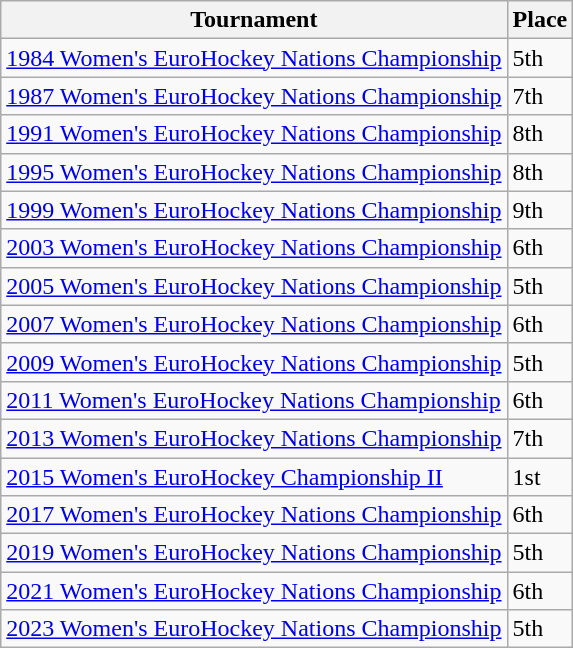<table class="wikitable collapsible">
<tr>
<th>Tournament</th>
<th>Place</th>
</tr>
<tr>
<td><a href='#'>1984 Women's EuroHockey Nations Championship</a></td>
<td>5th</td>
</tr>
<tr>
<td><a href='#'>1987 Women's EuroHockey Nations Championship</a></td>
<td>7th</td>
</tr>
<tr>
<td><a href='#'>1991 Women's EuroHockey Nations Championship</a></td>
<td>8th</td>
</tr>
<tr>
<td><a href='#'>1995 Women's EuroHockey Nations Championship</a></td>
<td>8th</td>
</tr>
<tr>
<td><a href='#'>1999 Women's EuroHockey Nations Championship</a></td>
<td>9th</td>
</tr>
<tr>
<td><a href='#'>2003 Women's EuroHockey Nations Championship</a></td>
<td>6th</td>
</tr>
<tr>
<td><a href='#'>2005 Women's EuroHockey Nations Championship</a></td>
<td>5th</td>
</tr>
<tr>
<td><a href='#'>2007 Women's EuroHockey Nations Championship</a></td>
<td>6th</td>
</tr>
<tr>
<td><a href='#'>2009 Women's EuroHockey Nations Championship</a></td>
<td>5th</td>
</tr>
<tr>
<td><a href='#'>2011 Women's EuroHockey Nations Championship</a></td>
<td>6th</td>
</tr>
<tr>
<td><a href='#'>2013 Women's EuroHockey Nations Championship</a></td>
<td>7th</td>
</tr>
<tr>
<td><a href='#'>2015 Women's EuroHockey Championship II</a></td>
<td>1st</td>
</tr>
<tr>
<td><a href='#'>2017 Women's EuroHockey Nations Championship</a></td>
<td>6th</td>
</tr>
<tr>
<td><a href='#'>2019 Women's EuroHockey Nations Championship</a></td>
<td>5th</td>
</tr>
<tr>
<td><a href='#'>2021 Women's EuroHockey Nations Championship</a></td>
<td>6th</td>
</tr>
<tr>
<td><a href='#'>2023 Women's EuroHockey Nations Championship</a></td>
<td>5th</td>
</tr>
</table>
